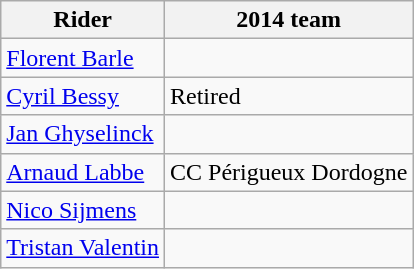<table class="wikitable">
<tr>
<th>Rider</th>
<th>2014 team</th>
</tr>
<tr>
<td><a href='#'>Florent Barle</a></td>
<td></td>
</tr>
<tr>
<td><a href='#'>Cyril Bessy</a></td>
<td>Retired</td>
</tr>
<tr>
<td><a href='#'>Jan Ghyselinck</a></td>
<td></td>
</tr>
<tr>
<td><a href='#'>Arnaud Labbe</a></td>
<td>CC Périgueux Dordogne</td>
</tr>
<tr>
<td><a href='#'>Nico Sijmens</a></td>
<td></td>
</tr>
<tr>
<td><a href='#'>Tristan Valentin</a></td>
<td></td>
</tr>
</table>
